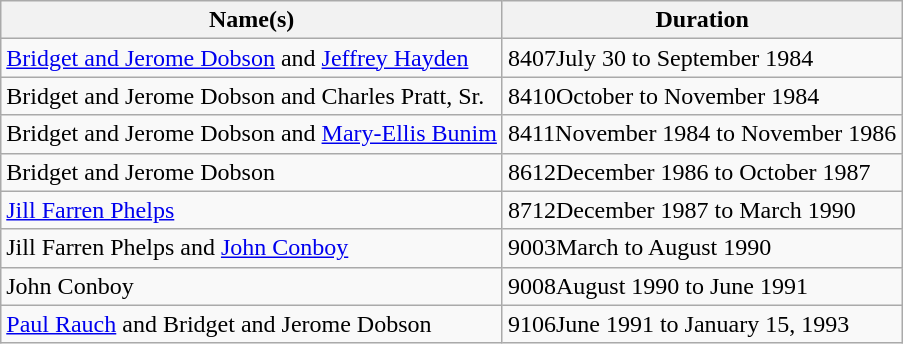<table class="wikitable sortable">
<tr ">
<th>Name(s)</th>
<th>Duration</th>
</tr>
<tr>
<td><a href='#'>Bridget and Jerome Dobson</a> and <a href='#'>Jeffrey Hayden</a></td>
<td><span>8407</span>July 30 to September 1984</td>
</tr>
<tr>
<td>Bridget and Jerome Dobson and Charles Pratt, Sr.</td>
<td><span>8410</span>October to November 1984</td>
</tr>
<tr>
<td>Bridget and Jerome Dobson and <a href='#'>Mary-Ellis Bunim</a></td>
<td><span>8411</span>November 1984 to November 1986</td>
</tr>
<tr>
<td>Bridget and Jerome Dobson</td>
<td><span>8612</span>December 1986 to October 1987</td>
</tr>
<tr>
<td><a href='#'>Jill Farren Phelps</a></td>
<td><span>8712</span>December 1987 to March 1990</td>
</tr>
<tr>
<td>Jill Farren Phelps and <a href='#'>John Conboy</a></td>
<td><span>9003</span>March to August 1990</td>
</tr>
<tr>
<td>John Conboy</td>
<td><span>9008</span>August 1990 to June 1991</td>
</tr>
<tr>
<td><a href='#'>Paul Rauch</a> and Bridget and Jerome Dobson</td>
<td><span>9106</span>June 1991 to January 15, 1993</td>
</tr>
</table>
